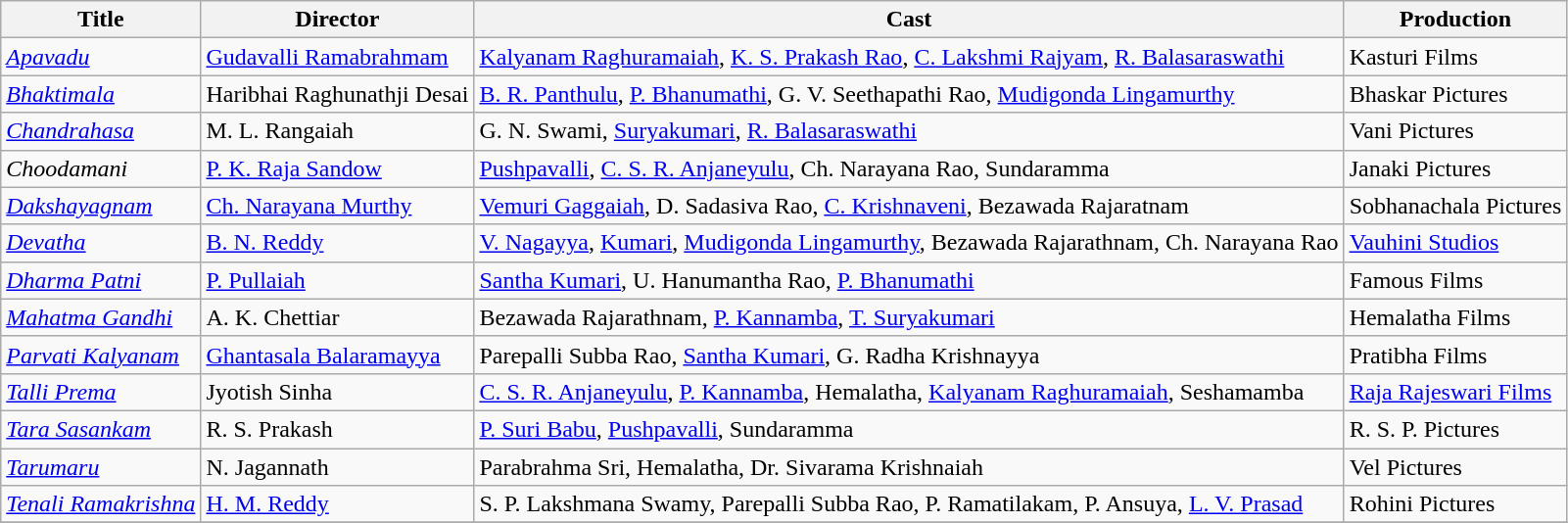<table class="wikitable">
<tr>
<th>Title</th>
<th>Director</th>
<th>Cast</th>
<th>Production</th>
</tr>
<tr>
<td><em><a href='#'>Apavadu</a></em></td>
<td><a href='#'>Gudavalli Ramabrahmam</a></td>
<td><a href='#'>Kalyanam Raghuramaiah</a>, <a href='#'>K. S. Prakash Rao</a>, <a href='#'>C. Lakshmi Rajyam</a>, <a href='#'>R. Balasaraswathi</a></td>
<td>Kasturi Films</td>
</tr>
<tr>
<td><em><a href='#'>Bhaktimala</a></em></td>
<td>Haribhai Raghunathji Desai</td>
<td><a href='#'>B. R. Panthulu</a>, <a href='#'>P. Bhanumathi</a>, G. V. Seethapathi Rao, <a href='#'>Mudigonda Lingamurthy</a></td>
<td>Bhaskar Pictures</td>
</tr>
<tr>
<td><em><a href='#'>Chandrahasa</a></em></td>
<td>M. L. Rangaiah</td>
<td>G. N. Swami, <a href='#'>Suryakumari</a>, <a href='#'>R. Balasaraswathi</a></td>
<td>Vani Pictures</td>
</tr>
<tr>
<td><em>Choodamani</em></td>
<td><a href='#'>P. K. Raja Sandow</a></td>
<td><a href='#'>Pushpavalli</a>, <a href='#'>C. S. R. Anjaneyulu</a>, Ch. Narayana Rao, Sundaramma</td>
<td>Janaki Pictures</td>
</tr>
<tr>
<td><em><a href='#'>Dakshayagnam</a></em></td>
<td><a href='#'>Ch. Narayana Murthy</a></td>
<td><a href='#'>Vemuri Gaggaiah</a>, D. Sadasiva Rao, <a href='#'>C. Krishnaveni</a>, Bezawada Rajaratnam</td>
<td>Sobhanachala Pictures</td>
</tr>
<tr>
<td><em><a href='#'>Devatha</a></em></td>
<td><a href='#'>B. N. Reddy</a></td>
<td><a href='#'>V. Nagayya</a>, <a href='#'>Kumari</a>, <a href='#'>Mudigonda Lingamurthy</a>, Bezawada Rajarathnam, Ch. Narayana Rao</td>
<td><a href='#'>Vauhini Studios</a></td>
</tr>
<tr>
<td><em><a href='#'>Dharma Patni</a></em></td>
<td><a href='#'>P. Pullaiah</a></td>
<td><a href='#'>Santha Kumari</a>, U. Hanumantha Rao, <a href='#'>P. Bhanumathi</a></td>
<td>Famous Films</td>
</tr>
<tr>
<td><em><a href='#'>Mahatma Gandhi</a></em></td>
<td>A. K. Chettiar</td>
<td>Bezawada Rajarathnam, <a href='#'>P. Kannamba</a>, <a href='#'>T. Suryakumari</a></td>
<td>Hemalatha Films</td>
</tr>
<tr>
<td><em><a href='#'>Parvati Kalyanam</a></em></td>
<td><a href='#'>Ghantasala Balaramayya</a></td>
<td>Parepalli Subba Rao, <a href='#'>Santha Kumari</a>, G. Radha Krishnayya</td>
<td>Pratibha Films</td>
</tr>
<tr>
<td><em><a href='#'>Talli Prema</a></em></td>
<td>Jyotish Sinha</td>
<td><a href='#'>C. S. R. Anjaneyulu</a>, <a href='#'>P. Kannamba</a>, Hemalatha, <a href='#'>Kalyanam Raghuramaiah</a>, Seshamamba</td>
<td><a href='#'>Raja Rajeswari Films</a></td>
</tr>
<tr>
<td><em><a href='#'>Tara Sasankam</a></em></td>
<td>R. S. Prakash</td>
<td><a href='#'>P. Suri Babu</a>, <a href='#'>Pushpavalli</a>, Sundaramma</td>
<td>R. S. P. Pictures</td>
</tr>
<tr>
<td><em><a href='#'>Tarumaru</a></em></td>
<td>N. Jagannath</td>
<td>Parabrahma Sri, Hemalatha, Dr. Sivarama Krishnaiah</td>
<td>Vel Pictures</td>
</tr>
<tr>
<td><em><a href='#'>Tenali Ramakrishna</a></em></td>
<td><a href='#'>H. M. Reddy</a></td>
<td>S. P. Lakshmana Swamy, Parepalli Subba Rao, P. Ramatilakam, P. Ansuya, <a href='#'>L. V. Prasad</a></td>
<td>Rohini Pictures</td>
</tr>
<tr>
</tr>
</table>
